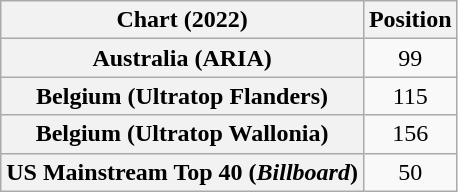<table class="wikitable sortable plainrowheaders" style="text-align:center">
<tr>
<th scope="col">Chart (2022)</th>
<th scope="col">Position</th>
</tr>
<tr>
<th scope="row">Australia (ARIA)</th>
<td>99</td>
</tr>
<tr>
<th scope="row">Belgium (Ultratop Flanders)</th>
<td>115</td>
</tr>
<tr>
<th scope="row">Belgium (Ultratop Wallonia)</th>
<td>156</td>
</tr>
<tr>
<th scope="row">US Mainstream Top 40 (<em>Billboard</em>)</th>
<td>50</td>
</tr>
</table>
